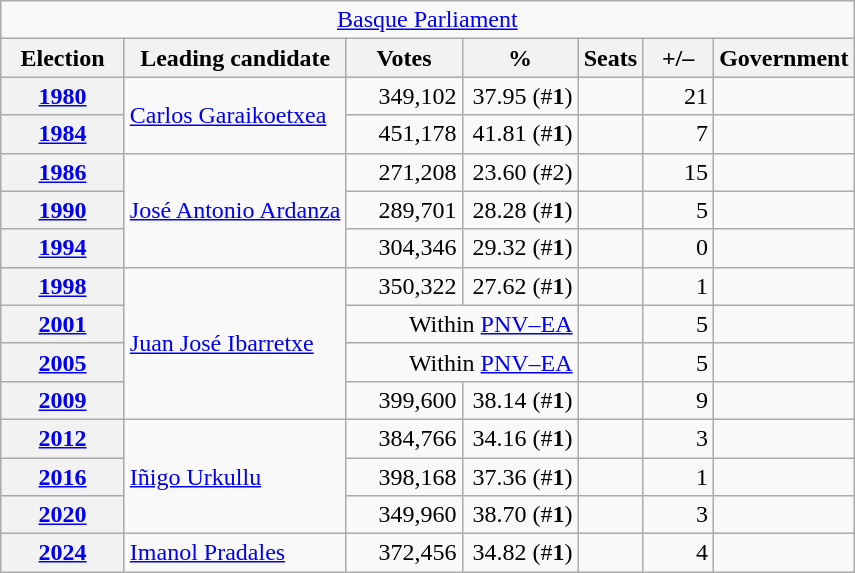<table class="wikitable" style="text-align:right;">
<tr>
<td colspan="7" align="center"><a href='#'>Basque Parliament</a></td>
</tr>
<tr>
<th width="75">Election</th>
<th>Leading candidate</th>
<th width="70">Votes</th>
<th width="70">%</th>
<th>Seats</th>
<th width="40">+/–</th>
<th>Government</th>
</tr>
<tr>
<th><a href='#'>1980</a></th>
<td rowspan="2" align="left"><a href='#'>Carlos Garaikoetxea</a></td>
<td>349,102</td>
<td>37.95 (#<strong>1</strong>)</td>
<td></td>
<td>21</td>
<td></td>
</tr>
<tr>
<th><a href='#'>1984</a></th>
<td>451,178</td>
<td>41.81 (#<strong>1</strong>)</td>
<td></td>
<td>7</td>
<td></td>
</tr>
<tr>
<th><a href='#'>1986</a></th>
<td rowspan="3" align="left"><a href='#'>José Antonio Ardanza</a></td>
<td>271,208</td>
<td>23.60 (#2)</td>
<td></td>
<td>15</td>
<td></td>
</tr>
<tr>
<th><a href='#'>1990</a></th>
<td>289,701</td>
<td>28.28 (#<strong>1</strong>)</td>
<td></td>
<td>5</td>
<td></td>
</tr>
<tr>
<th><a href='#'>1994</a></th>
<td>304,346</td>
<td>29.32 (#<strong>1</strong>)</td>
<td></td>
<td>0</td>
<td></td>
</tr>
<tr>
<th><a href='#'>1998</a></th>
<td rowspan="4" align="left"><a href='#'>Juan José Ibarretxe</a></td>
<td>350,322</td>
<td>27.62 (#<strong>1</strong>)</td>
<td></td>
<td>1</td>
<td></td>
</tr>
<tr>
<th><a href='#'>2001</a></th>
<td colspan="2">Within <a href='#'>PNV–EA</a></td>
<td></td>
<td>5</td>
<td></td>
</tr>
<tr>
<th><a href='#'>2005</a></th>
<td colspan="2">Within <a href='#'>PNV–EA</a></td>
<td></td>
<td>5</td>
<td></td>
</tr>
<tr>
<th><a href='#'>2009</a></th>
<td>399,600</td>
<td>38.14 (#<strong>1</strong>)</td>
<td></td>
<td>9</td>
<td></td>
</tr>
<tr>
<th><a href='#'>2012</a></th>
<td rowspan="3" align="left"><a href='#'>Iñigo Urkullu</a></td>
<td>384,766</td>
<td>34.16 (#<strong>1</strong>)</td>
<td></td>
<td>3</td>
<td></td>
</tr>
<tr>
<th><a href='#'>2016</a></th>
<td>398,168</td>
<td>37.36 (#<strong>1</strong>)</td>
<td></td>
<td>1</td>
<td></td>
</tr>
<tr>
<th><a href='#'>2020</a></th>
<td>349,960</td>
<td>38.70 (#<strong>1</strong>)</td>
<td></td>
<td>3</td>
<td></td>
</tr>
<tr>
<th><a href='#'>2024</a></th>
<td align="left"><a href='#'>Imanol Pradales</a></td>
<td>372,456</td>
<td>34.82 (#<strong>1</strong>)</td>
<td></td>
<td>4</td>
<td></td>
</tr>
</table>
